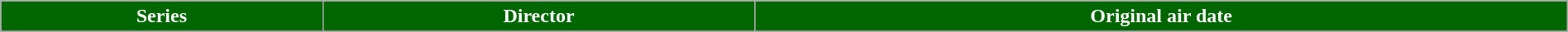<table class="wikitable plainrowheaders" style="width:100%;">
<tr>
<th scope="col" style="white-space:nowrap; background:#006600; color:#FFFFFF;">Series</th>
<th scope="col" style="white-space:nowrap; background:#006600; color:#FFFFFF;">Director</th>
<th scope="col" style="white-space:nowrap; background:#006600; color:#FFFFFF;">Original air date</th>
</tr>
<tr>
</tr>
</table>
